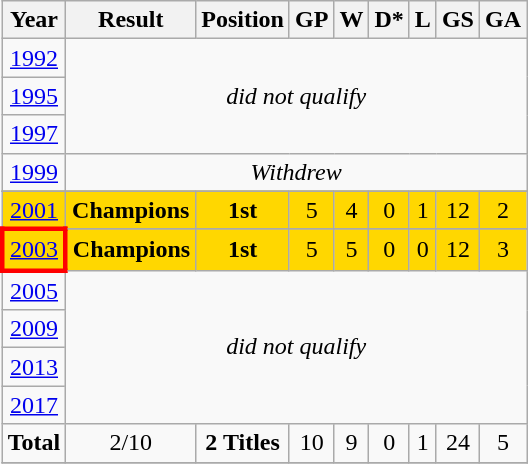<table class="wikitable" style="text-align: center;">
<tr>
<th>Year</th>
<th>Result</th>
<th>Position</th>
<th>GP</th>
<th>W</th>
<th>D*</th>
<th>L</th>
<th>GS</th>
<th>GA</th>
</tr>
<tr>
<td> <a href='#'>1992</a></td>
<td rowspan=3 colspan=8><em>did not qualify</em></td>
</tr>
<tr>
<td> <a href='#'>1995</a></td>
</tr>
<tr>
<td> <a href='#'>1997</a></td>
</tr>
<tr>
<td> <a href='#'>1999</a></td>
<td colspan=8><em>Withdrew</em></td>
</tr>
<tr>
</tr>
<tr bgcolor=gold>
<td>  <a href='#'>2001</a></td>
<td><strong>Champions</strong></td>
<td><strong>1st</strong></td>
<td>5</td>
<td>4</td>
<td>0</td>
<td>1</td>
<td>12</td>
<td>2</td>
</tr>
<tr>
</tr>
<tr bgcolor=gold>
<td style="border: 3px solid red"> <a href='#'>2003</a></td>
<td><strong>Champions</strong></td>
<td><strong>1st</strong></td>
<td>5</td>
<td>5</td>
<td>0</td>
<td>0</td>
<td>12</td>
<td>3</td>
</tr>
<tr>
<td> <a href='#'>2005</a></td>
<td rowspan=4 colspan=8><em>did not qualify</em></td>
</tr>
<tr>
<td> <a href='#'>2009</a></td>
</tr>
<tr>
<td> <a href='#'>2013</a></td>
</tr>
<tr>
<td> <a href='#'>2017</a></td>
</tr>
<tr>
<td><strong>Total</strong></td>
<td>2/10</td>
<td><strong>2 Titles</strong></td>
<td>10</td>
<td>9</td>
<td>0</td>
<td>1</td>
<td>24</td>
<td>5</td>
</tr>
<tr>
</tr>
</table>
